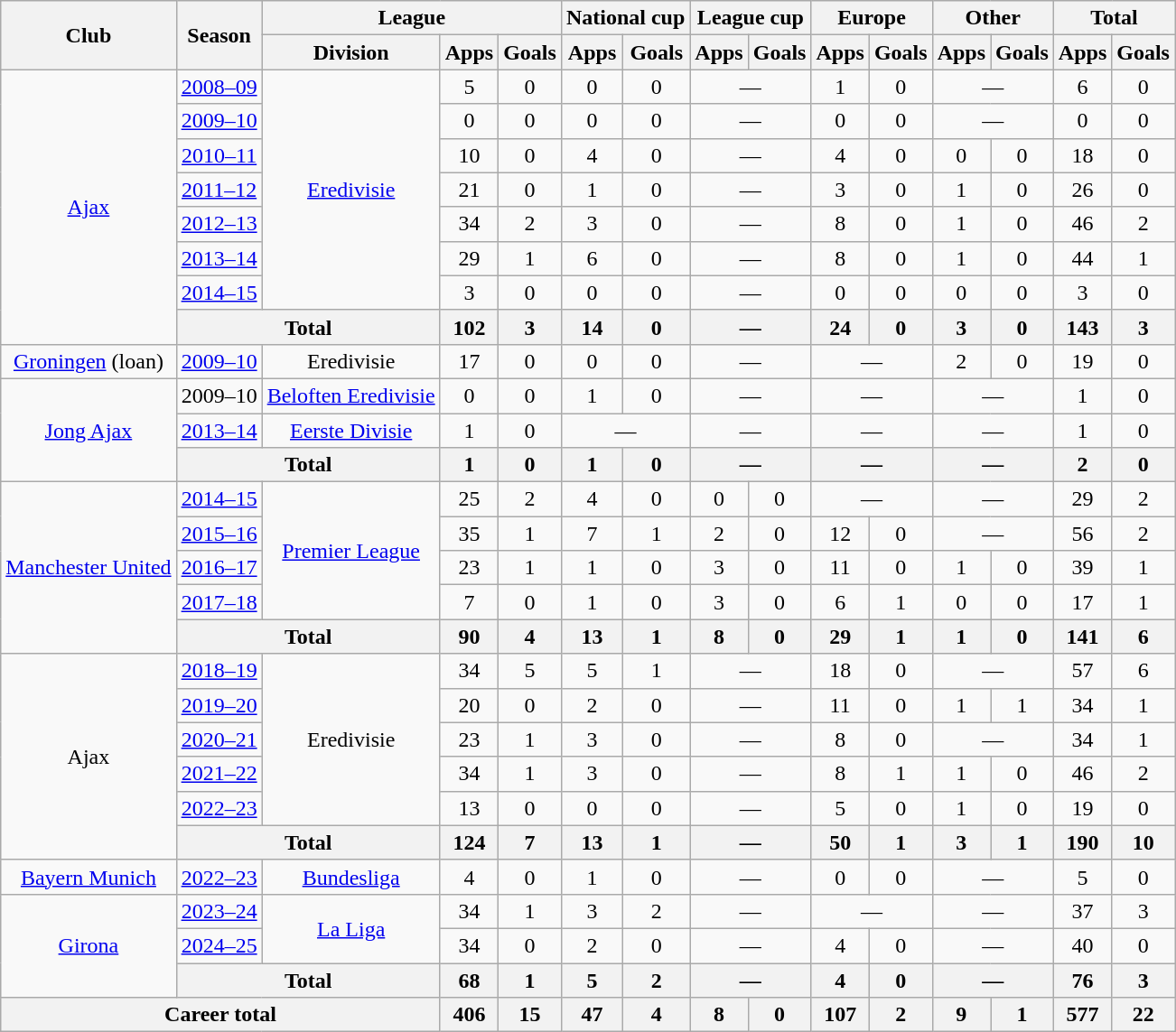<table class="wikitable" style="text-align: center;">
<tr>
<th rowspan="2">Club</th>
<th rowspan="2">Season</th>
<th colspan="3">League</th>
<th colspan="2">National cup</th>
<th colspan="2">League cup</th>
<th colspan="2">Europe</th>
<th colspan="2">Other</th>
<th colspan="2">Total</th>
</tr>
<tr>
<th>Division</th>
<th>Apps</th>
<th>Goals</th>
<th>Apps</th>
<th>Goals</th>
<th>Apps</th>
<th>Goals</th>
<th>Apps</th>
<th>Goals</th>
<th>Apps</th>
<th>Goals</th>
<th>Apps</th>
<th>Goals</th>
</tr>
<tr>
<td rowspan="8"><a href='#'>Ajax</a></td>
<td><a href='#'>2008–09</a></td>
<td rowspan=7><a href='#'>Eredivisie</a></td>
<td>5</td>
<td>0</td>
<td>0</td>
<td>0</td>
<td colspan="2">—</td>
<td>1</td>
<td>0</td>
<td colspan="2">—</td>
<td>6</td>
<td>0</td>
</tr>
<tr>
<td><a href='#'>2009–10</a></td>
<td>0</td>
<td>0</td>
<td>0</td>
<td>0</td>
<td colspan="2">—</td>
<td>0</td>
<td>0</td>
<td colspan="2">—</td>
<td>0</td>
<td>0</td>
</tr>
<tr>
<td><a href='#'>2010–11</a></td>
<td>10</td>
<td>0</td>
<td>4</td>
<td>0</td>
<td colspan="2">—</td>
<td>4</td>
<td>0</td>
<td>0</td>
<td>0</td>
<td>18</td>
<td>0</td>
</tr>
<tr>
<td><a href='#'>2011–12</a></td>
<td>21</td>
<td>0</td>
<td>1</td>
<td>0</td>
<td colspan="2">—</td>
<td>3</td>
<td>0</td>
<td>1</td>
<td>0</td>
<td>26</td>
<td>0</td>
</tr>
<tr>
<td><a href='#'>2012–13</a></td>
<td>34</td>
<td>2</td>
<td>3</td>
<td>0</td>
<td colspan="2">—</td>
<td>8</td>
<td>0</td>
<td>1</td>
<td>0</td>
<td>46</td>
<td>2</td>
</tr>
<tr>
<td><a href='#'>2013–14</a></td>
<td>29</td>
<td>1</td>
<td>6</td>
<td>0</td>
<td colspan="2">—</td>
<td>8</td>
<td>0</td>
<td>1</td>
<td>0</td>
<td>44</td>
<td>1</td>
</tr>
<tr>
<td><a href='#'>2014–15</a></td>
<td>3</td>
<td>0</td>
<td>0</td>
<td>0</td>
<td colspan="2">—</td>
<td>0</td>
<td>0</td>
<td>0</td>
<td>0</td>
<td>3</td>
<td>0</td>
</tr>
<tr>
<th colspan="2">Total</th>
<th>102</th>
<th>3</th>
<th>14</th>
<th>0</th>
<th colspan="2">—</th>
<th>24</th>
<th>0</th>
<th>3</th>
<th>0</th>
<th>143</th>
<th>3</th>
</tr>
<tr>
<td><a href='#'>Groningen</a> (loan)</td>
<td><a href='#'>2009–10</a></td>
<td>Eredivisie</td>
<td>17</td>
<td>0</td>
<td>0</td>
<td>0</td>
<td colspan="2">—</td>
<td colspan="2">—</td>
<td>2</td>
<td>0</td>
<td>19</td>
<td>0</td>
</tr>
<tr>
<td rowspan="3"><a href='#'>Jong Ajax</a></td>
<td>2009–10</td>
<td><a href='#'>Beloften Eredivisie</a></td>
<td>0</td>
<td>0</td>
<td>1</td>
<td>0</td>
<td colspan="2">—</td>
<td colspan="2">—</td>
<td colspan="2">—</td>
<td>1</td>
<td>0</td>
</tr>
<tr>
<td><a href='#'>2013–14</a></td>
<td><a href='#'>Eerste Divisie</a></td>
<td>1</td>
<td>0</td>
<td colspan="2">—</td>
<td colspan="2">—</td>
<td colspan="2">—</td>
<td colspan="2">—</td>
<td>1</td>
<td>0</td>
</tr>
<tr>
<th colspan="2">Total</th>
<th>1</th>
<th>0</th>
<th>1</th>
<th>0</th>
<th colspan="2">—</th>
<th colspan="2">—</th>
<th colspan="2">—</th>
<th>2</th>
<th>0</th>
</tr>
<tr>
<td rowspan="5"><a href='#'>Manchester United</a></td>
<td><a href='#'>2014–15</a></td>
<td rowspan=4><a href='#'>Premier League</a></td>
<td>25</td>
<td>2</td>
<td>4</td>
<td>0</td>
<td>0</td>
<td>0</td>
<td colspan="2">—</td>
<td colspan="2">—</td>
<td>29</td>
<td>2</td>
</tr>
<tr>
<td><a href='#'>2015–16</a></td>
<td>35</td>
<td>1</td>
<td>7</td>
<td>1</td>
<td>2</td>
<td>0</td>
<td>12</td>
<td>0</td>
<td colspan="2">—</td>
<td>56</td>
<td>2</td>
</tr>
<tr>
<td><a href='#'>2016–17</a></td>
<td>23</td>
<td>1</td>
<td>1</td>
<td>0</td>
<td>3</td>
<td>0</td>
<td>11</td>
<td>0</td>
<td>1</td>
<td>0</td>
<td>39</td>
<td>1</td>
</tr>
<tr>
<td><a href='#'>2017–18</a></td>
<td>7</td>
<td>0</td>
<td>1</td>
<td>0</td>
<td>3</td>
<td>0</td>
<td>6</td>
<td>1</td>
<td>0</td>
<td>0</td>
<td>17</td>
<td>1</td>
</tr>
<tr>
<th colspan="2">Total</th>
<th>90</th>
<th>4</th>
<th>13</th>
<th>1</th>
<th>8</th>
<th>0</th>
<th>29</th>
<th>1</th>
<th>1</th>
<th>0</th>
<th>141</th>
<th>6</th>
</tr>
<tr>
<td rowspan="6">Ajax</td>
<td><a href='#'>2018–19</a></td>
<td rowspan=5>Eredivisie</td>
<td>34</td>
<td>5</td>
<td>5</td>
<td>1</td>
<td colspan="2">—</td>
<td>18</td>
<td>0</td>
<td colspan="2">—</td>
<td>57</td>
<td>6</td>
</tr>
<tr>
<td><a href='#'>2019–20</a></td>
<td>20</td>
<td>0</td>
<td>2</td>
<td>0</td>
<td colspan="2">—</td>
<td>11</td>
<td>0</td>
<td>1</td>
<td>1</td>
<td>34</td>
<td>1</td>
</tr>
<tr>
<td><a href='#'>2020–21</a></td>
<td>23</td>
<td>1</td>
<td>3</td>
<td>0</td>
<td colspan="2">—</td>
<td>8</td>
<td>0</td>
<td colspan="2">—</td>
<td>34</td>
<td>1</td>
</tr>
<tr>
<td><a href='#'>2021–22</a></td>
<td>34</td>
<td>1</td>
<td>3</td>
<td>0</td>
<td colspan="2">—</td>
<td>8</td>
<td>1</td>
<td>1</td>
<td>0</td>
<td>46</td>
<td>2</td>
</tr>
<tr>
<td><a href='#'>2022–23</a></td>
<td>13</td>
<td>0</td>
<td>0</td>
<td>0</td>
<td colspan="2">—</td>
<td>5</td>
<td>0</td>
<td>1</td>
<td>0</td>
<td>19</td>
<td>0</td>
</tr>
<tr>
<th colspan="2">Total</th>
<th>124</th>
<th>7</th>
<th>13</th>
<th>1</th>
<th colspan="2">—</th>
<th>50</th>
<th>1</th>
<th>3</th>
<th>1</th>
<th>190</th>
<th>10</th>
</tr>
<tr>
<td><a href='#'>Bayern Munich</a></td>
<td><a href='#'>2022–23</a></td>
<td><a href='#'>Bundesliga</a></td>
<td>4</td>
<td>0</td>
<td>1</td>
<td>0</td>
<td colspan="2">—</td>
<td>0</td>
<td>0</td>
<td colspan="2">—</td>
<td>5</td>
<td>0</td>
</tr>
<tr>
<td rowspan="3"><a href='#'>Girona</a></td>
<td><a href='#'>2023–24</a></td>
<td rowspan="2"><a href='#'>La Liga</a></td>
<td>34</td>
<td>1</td>
<td>3</td>
<td>2</td>
<td colspan="2">—</td>
<td colspan="2">—</td>
<td colspan="2">—</td>
<td>37</td>
<td>3</td>
</tr>
<tr>
<td><a href='#'>2024–25</a></td>
<td>34</td>
<td>0</td>
<td>2</td>
<td>0</td>
<td colspan="2">—</td>
<td>4</td>
<td>0</td>
<td colspan="2">—</td>
<td>40</td>
<td>0</td>
</tr>
<tr>
<th colspan="2">Total</th>
<th>68</th>
<th>1</th>
<th>5</th>
<th>2</th>
<th colspan="2">—</th>
<th>4</th>
<th>0</th>
<th colspan="2">—</th>
<th>76</th>
<th>3</th>
</tr>
<tr>
<th colspan="3">Career total</th>
<th>406</th>
<th>15</th>
<th>47</th>
<th>4</th>
<th>8</th>
<th>0</th>
<th>107</th>
<th>2</th>
<th>9</th>
<th>1</th>
<th>577</th>
<th>22</th>
</tr>
</table>
